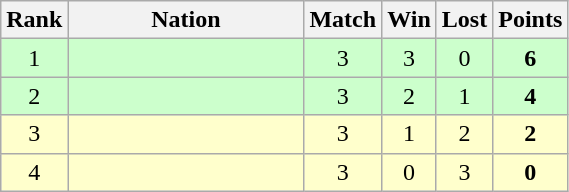<table class="wikitable" style="text-align: center;">
<tr>
<th width=20>Rank</th>
<th width=150>Nation</th>
<th width=20>Match</th>
<th width=20>Win</th>
<th width=20>Lost</th>
<th width=20>Points</th>
</tr>
<tr style="background:#cfc;">
<td>1</td>
<td style="text-align:left;"></td>
<td>3</td>
<td>3</td>
<td>0</td>
<td><strong>6</strong></td>
</tr>
<tr style="background:#cfc;">
<td>2</td>
<td style="text-align:left;"></td>
<td>3</td>
<td>2</td>
<td>1</td>
<td><strong>4</strong></td>
</tr>
<tr style="background:#ffc;">
<td>3</td>
<td style="text-align:left;"></td>
<td>3</td>
<td>1</td>
<td>2</td>
<td><strong>2</strong></td>
</tr>
<tr style="background:#ffc;">
<td>4</td>
<td style="text-align:left;"></td>
<td>3</td>
<td>0</td>
<td>3</td>
<td><strong>0</strong></td>
</tr>
</table>
